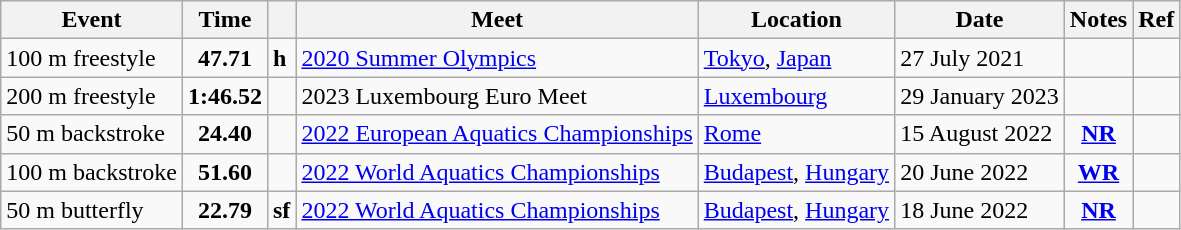<table class="wikitable">
<tr>
<th>Event</th>
<th>Time</th>
<th></th>
<th>Meet</th>
<th>Location</th>
<th>Date</th>
<th>Notes</th>
<th>Ref</th>
</tr>
<tr>
<td>100 m freestyle</td>
<td style="text-align:center;"><strong>47.71</strong></td>
<td><strong>h</strong></td>
<td><a href='#'>2020 Summer Olympics</a></td>
<td><a href='#'>Tokyo</a>, <a href='#'>Japan</a></td>
<td>27 July 2021</td>
<td style="text-align:center;"></td>
<td style="text-align:center;"></td>
</tr>
<tr>
<td>200 m freestyle</td>
<td style="text-align:center;"><strong>1:46.52</strong></td>
<td></td>
<td>2023 Luxembourg Euro Meet</td>
<td><a href='#'>Luxembourg</a></td>
<td>29 January 2023</td>
<td></td>
<td style="text-align:center;"></td>
</tr>
<tr>
<td>50 m backstroke</td>
<td style="text-align:center;"><strong>24.40</strong></td>
<td></td>
<td><a href='#'>2022 European Aquatics Championships</a></td>
<td><a href='#'>Rome</a></td>
<td>15 August 2022</td>
<td style="text-align:center;"><strong><a href='#'>NR</a></strong></td>
<td style="text-align:center;"></td>
</tr>
<tr>
<td>100 m backstroke</td>
<td style="text-align:center;"><strong>51.60</strong></td>
<td></td>
<td><a href='#'>2022 World Aquatics Championships</a></td>
<td><a href='#'>Budapest</a>, <a href='#'>Hungary</a></td>
<td>20 June 2022</td>
<td style="text-align:center;"><strong><a href='#'>WR</a></strong></td>
<td style="text-align:center;"></td>
</tr>
<tr>
<td>50 m butterfly</td>
<td style="text-align:center;"><strong>22.79</strong></td>
<td><strong>sf</strong></td>
<td><a href='#'>2022 World Aquatics Championships</a></td>
<td><a href='#'>Budapest</a>, <a href='#'>Hungary</a></td>
<td>18 June 2022</td>
<td style="text-align:center;"><strong><a href='#'>NR</a></strong></td>
<td style="text-align:center;"></td>
</tr>
</table>
